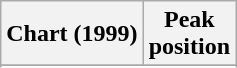<table class="wikitable sortable plainrowheaders" style="text-align:center">
<tr>
<th scope="col">Chart (1999)</th>
<th scope="col">Peak<br>position</th>
</tr>
<tr>
</tr>
<tr>
</tr>
<tr>
</tr>
<tr>
</tr>
</table>
